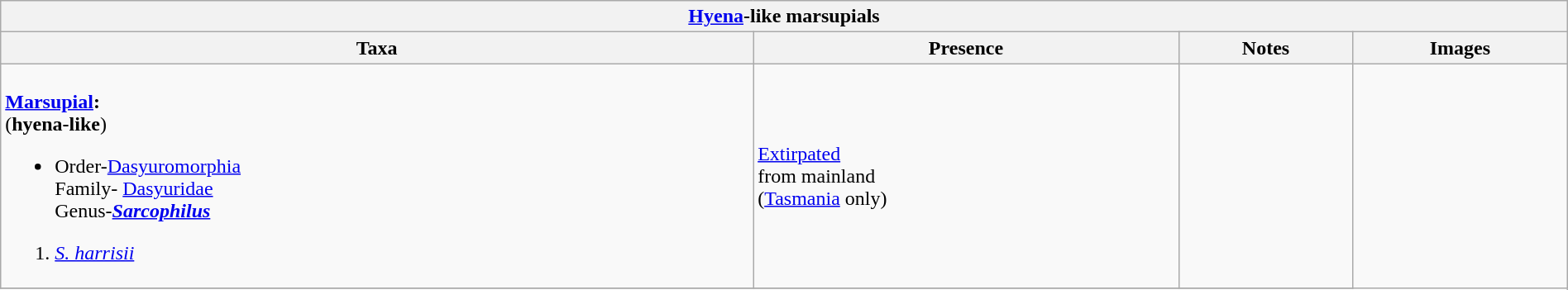<table class="wikitable" align="center" width="100%">
<tr>
<th colspan="5" align="center"><strong><a href='#'>Hyena</a>-like marsupials</strong></th>
</tr>
<tr>
<th>Taxa</th>
<th>Presence</th>
<th>Notes</th>
<th>Images</th>
</tr>
<tr>
<td><br><strong><a href='#'>Marsupial</a>:</strong><br>(<strong>hyena-like</strong>)<ul><li>Order-<a href='#'>Dasyuromorphia</a><br>Family- <a href='#'>Dasyuridae</a><br>Genus-<strong><em><a href='#'>Sarcophilus</a></em></strong></li></ul><ol><li><em><a href='#'>S. harrisii</a></em></li></ol></td>
<td><a href='#'>Extirpated</a><br>from mainland<br>(<a href='#'>Tasmania</a> only)</td>
<td></td>
<td rowspan="99"><br></td>
</tr>
<tr>
</tr>
</table>
